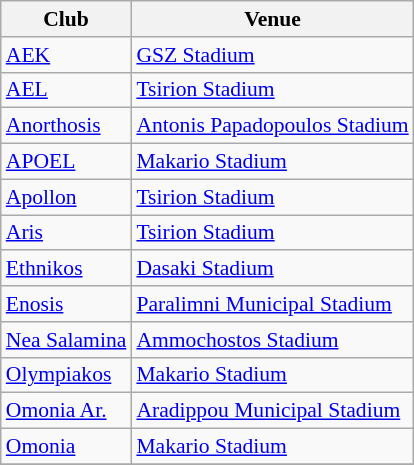<table class="wikitable" style="font-size:90%">
<tr>
<th>Club</th>
<th>Venue</th>
</tr>
<tr>
<td><a href='#'>ΑΕΚ</a></td>
<td><a href='#'>GSZ Stadium</a></td>
</tr>
<tr>
<td><a href='#'>AEL</a></td>
<td><a href='#'>Tsirion Stadium</a></td>
</tr>
<tr>
<td><a href='#'>Anorthosis</a></td>
<td><a href='#'>Antonis Papadopoulos Stadium</a></td>
</tr>
<tr>
<td><a href='#'>APOEL</a></td>
<td><a href='#'>Makario Stadium</a></td>
</tr>
<tr>
<td><a href='#'>Apollon</a></td>
<td><a href='#'>Tsirion Stadium</a></td>
</tr>
<tr>
<td><a href='#'>Aris</a></td>
<td><a href='#'>Tsirion Stadium</a></td>
</tr>
<tr>
<td><a href='#'>Ethnikos</a></td>
<td><a href='#'>Dasaki Stadium</a></td>
</tr>
<tr>
<td><a href='#'>Enosis</a></td>
<td><a href='#'>Paralimni Municipal Stadium</a></td>
</tr>
<tr>
<td><a href='#'>Nea Salamina</a></td>
<td><a href='#'>Ammochostos Stadium</a></td>
</tr>
<tr>
<td><a href='#'>Olympiakos</a></td>
<td><a href='#'>Makario Stadium</a></td>
</tr>
<tr>
<td><a href='#'>Omonia Ar.</a></td>
<td><a href='#'>Aradippou Municipal Stadium</a></td>
</tr>
<tr>
<td><a href='#'>Omonia</a></td>
<td><a href='#'>Makario Stadium</a></td>
</tr>
<tr>
</tr>
</table>
